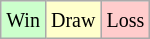<table class="wikitable">
<tr>
<td style="background-color: #CCFFCC;"><small>Win</small></td>
<td style="background-color: #FFFFCC;"><small>Draw</small></td>
<td style="background-color: #FFCCCC;"><small>Loss</small></td>
</tr>
</table>
